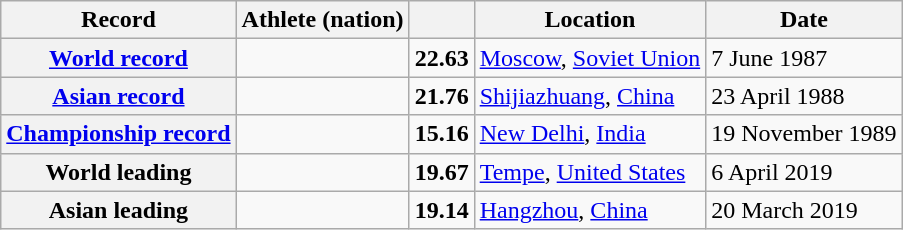<table class="wikitable">
<tr>
<th scope="col">Record</th>
<th scope="col">Athlete (nation)</th>
<th scope="col"></th>
<th scope="col">Location</th>
<th scope="col">Date</th>
</tr>
<tr>
<th scope="row"><a href='#'>World record</a></th>
<td></td>
<td align="center"><strong>22.63</strong></td>
<td><a href='#'>Moscow</a>, <a href='#'>Soviet Union</a></td>
<td>7 June 1987</td>
</tr>
<tr>
<th scope="row"><a href='#'>Asian record</a></th>
<td></td>
<td align="center"><strong>21.76</strong></td>
<td><a href='#'>Shijiazhuang</a>, <a href='#'>China</a></td>
<td>23 April 1988</td>
</tr>
<tr>
<th scope="row"><a href='#'>Championship record</a></th>
<td></td>
<td align="center"><strong>15.16</strong></td>
<td><a href='#'>New Delhi</a>, <a href='#'>India</a></td>
<td>19 November 1989</td>
</tr>
<tr>
<th scope="row">World leading</th>
<td></td>
<td align="center"><strong>19.67</strong></td>
<td><a href='#'>Tempe</a>, <a href='#'>United States</a></td>
<td>6 April 2019</td>
</tr>
<tr>
<th scope="row">Asian leading</th>
<td></td>
<td align="center"><strong>19.14</strong></td>
<td><a href='#'>Hangzhou</a>, <a href='#'>China</a></td>
<td>20 March 2019</td>
</tr>
</table>
